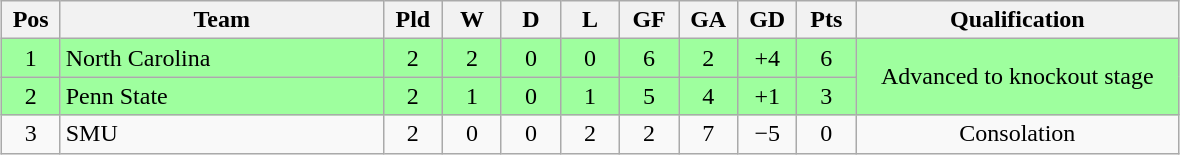<table class="wikitable" style="text-align:center; margin: 1em auto">
<tr>
<th style="width:2em">Pos</th>
<th style="width:13em">Team</th>
<th style="width:2em">Pld</th>
<th style="width:2em">W</th>
<th style="width:2em">D</th>
<th style="width:2em">L</th>
<th style="width:2em">GF</th>
<th style="width:2em">GA</th>
<th style="width:2em">GD</th>
<th style="width:2em">Pts</th>
<th style="width:13em">Qualification</th>
</tr>
<tr bgcolor="#9eff9e">
<td>1</td>
<td style="text-align:left">North Carolina</td>
<td>2</td>
<td>2</td>
<td>0</td>
<td>0</td>
<td>6</td>
<td>2</td>
<td>+4</td>
<td>6</td>
<td rowspan="2">Advanced to knockout stage</td>
</tr>
<tr bgcolor="#9eff9e">
<td>2</td>
<td style="text-align:left">Penn State</td>
<td>2</td>
<td>1</td>
<td>0</td>
<td>1</td>
<td>5</td>
<td>4</td>
<td>+1</td>
<td>3</td>
</tr>
<tr>
<td>3</td>
<td style="text-align:left">SMU</td>
<td>2</td>
<td>0</td>
<td>0</td>
<td>2</td>
<td>2</td>
<td>7</td>
<td>−5</td>
<td>0</td>
<td>Consolation</td>
</tr>
</table>
